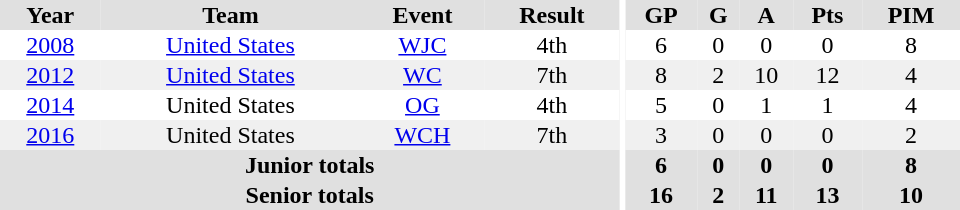<table border="0" cellpadding="1" cellspacing="0" ID="Table3" style="text-align:center; width:40em">
<tr bgcolor="#e0e0e0">
<th>Year</th>
<th>Team</th>
<th>Event</th>
<th>Result</th>
<th rowspan="99" bgcolor="#ffffff"></th>
<th>GP</th>
<th>G</th>
<th>A</th>
<th>Pts</th>
<th>PIM</th>
</tr>
<tr>
<td><a href='#'>2008</a></td>
<td><a href='#'>United States</a></td>
<td><a href='#'>WJC</a></td>
<td>4th</td>
<td>6</td>
<td>0</td>
<td>0</td>
<td>0</td>
<td>8</td>
</tr>
<tr bgcolor="#f0f0f0">
<td><a href='#'>2012</a></td>
<td><a href='#'>United States</a></td>
<td><a href='#'>WC</a></td>
<td>7th</td>
<td>8</td>
<td>2</td>
<td>10</td>
<td>12</td>
<td>4</td>
</tr>
<tr>
<td><a href='#'>2014</a></td>
<td>United States</td>
<td><a href='#'>OG</a></td>
<td>4th</td>
<td>5</td>
<td>0</td>
<td>1</td>
<td>1</td>
<td>4</td>
</tr>
<tr style="background:#f0f0f0;">
<td><a href='#'>2016</a></td>
<td>United States</td>
<td><a href='#'>WCH</a></td>
<td>7th</td>
<td>3</td>
<td>0</td>
<td>0</td>
<td>0</td>
<td>2</td>
</tr>
<tr bgcolor="#e0e0e0">
<th colspan="4">Junior totals</th>
<th>6</th>
<th>0</th>
<th>0</th>
<th>0</th>
<th>8</th>
</tr>
<tr bgcolor="#e0e0e0">
<th colspan="4">Senior totals</th>
<th>16</th>
<th>2</th>
<th>11</th>
<th>13</th>
<th>10</th>
</tr>
</table>
